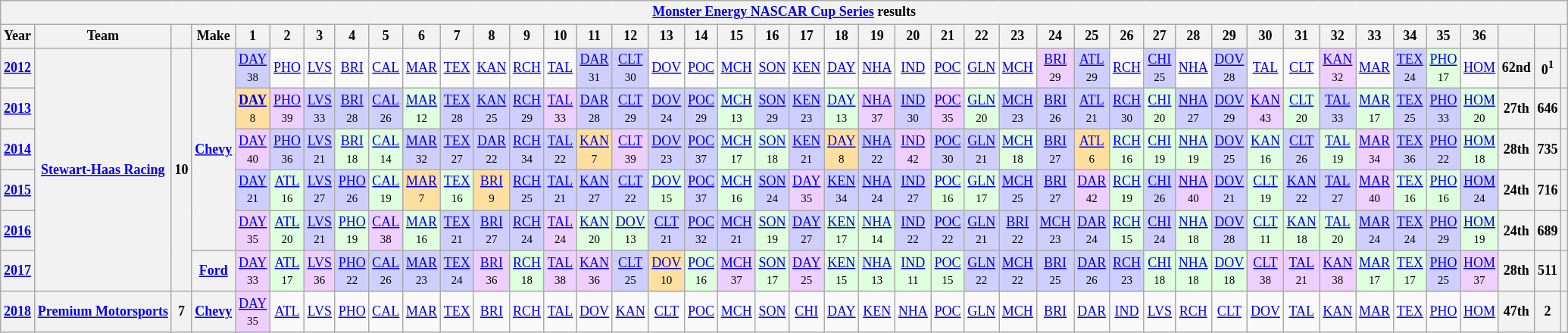<table class="wikitable" style="text-align:center; font-size:75%">
<tr>
<th colspan=45><a href='#'>Monster Energy NASCAR Cup Series</a> results</th>
</tr>
<tr>
<th scope="col">Year</th>
<th scope="col">Team</th>
<th scope="col"></th>
<th scope="col">Make</th>
<th scope="col">1</th>
<th scope="col">2</th>
<th scope="col">3</th>
<th scope="col">4</th>
<th scope="col">5</th>
<th scope="col">6</th>
<th scope="col">7</th>
<th scope="col">8</th>
<th scope="col">9</th>
<th scope="col">10</th>
<th scope="col">11</th>
<th scope="col">12</th>
<th scope="col">13</th>
<th scope="col">14</th>
<th scope="col">15</th>
<th scope="col">16</th>
<th scope="col">17</th>
<th scope="col">18</th>
<th scope="col">19</th>
<th scope="col">20</th>
<th scope="col">21</th>
<th scope="col">22</th>
<th scope="col">23</th>
<th scope="col">24</th>
<th scope="col">25</th>
<th scope="col">26</th>
<th scope="col">27</th>
<th scope="col">28</th>
<th scope="col">29</th>
<th scope="col">30</th>
<th scope="col">31</th>
<th scope="col">32</th>
<th scope="col">33</th>
<th scope="col">34</th>
<th scope="col">35</th>
<th scope="col">36</th>
<th scope="col"></th>
<th scope="col"></th>
<th scope="col"></th>
</tr>
<tr>
<th scope="row"><a href='#'>2012</a></th>
<th rowspan=6 nowrap><a href='#'>Stewart-Haas Racing</a></th>
<th rowspan=6>10</th>
<th rowspan=5><a href='#'>Chevy</a></th>
<td style="background:#CFCFFF;"><a href='#'>DAY</a><br><small>38</small></td>
<td><a href='#'>PHO</a></td>
<td><a href='#'>LVS</a></td>
<td><a href='#'>BRI</a></td>
<td><a href='#'>CAL</a></td>
<td><a href='#'>MAR</a></td>
<td><a href='#'>TEX</a></td>
<td><a href='#'>KAN</a></td>
<td><a href='#'>RCH</a></td>
<td><a href='#'>TAL</a></td>
<td style="background:#CFCFFF;"><a href='#'>DAR</a><br><small>31</small></td>
<td style="background:#CFCFFF;"><a href='#'>CLT</a><br><small>30</small></td>
<td><a href='#'>DOV</a></td>
<td><a href='#'>POC</a></td>
<td><a href='#'>MCH</a></td>
<td><a href='#'>SON</a></td>
<td><a href='#'>KEN</a></td>
<td><a href='#'>DAY</a></td>
<td><a href='#'>NHA</a></td>
<td><a href='#'>IND</a></td>
<td><a href='#'>POC</a></td>
<td><a href='#'>GLN</a></td>
<td><a href='#'>MCH</a></td>
<td style="background:#EFCFFF;"><a href='#'>BRI</a><br><small>29</small></td>
<td style="background:#CFCFFF;"><a href='#'>ATL</a><br><small>29</small></td>
<td><a href='#'>RCH</a></td>
<td style="background:#CFCFFF;"><a href='#'>CHI</a><br><small>25</small></td>
<td><a href='#'>NHA</a></td>
<td style="background:#CFCFFF;"><a href='#'>DOV</a><br><small>28</small></td>
<td><a href='#'>TAL</a></td>
<td><a href='#'>CLT</a></td>
<td style="background:#EFCFFF;"><a href='#'>KAN</a><br><small>32</small></td>
<td><a href='#'>MAR</a></td>
<td style="background:#CFCFFF;"><a href='#'>TEX</a><br><small>24</small></td>
<td style="background:#DFFFDF;"><a href='#'>PHO</a><br><small>17</small></td>
<td><a href='#'>HOM</a></td>
<th>62nd</th>
<th>0<sup>1</sup></th>
<th></th>
</tr>
<tr>
<th scope="row"><a href='#'>2013</a></th>
<td style="background:#FFDF9F;"><strong><a href='#'>DAY</a></strong><br><small>8</small></td>
<td style="background:#EFCFFF;"><a href='#'>PHO</a><br><small>39</small></td>
<td style="background:#CFCFFF;"><a href='#'>LVS</a><br><small>33</small></td>
<td style="background:#CFCFFF;"><a href='#'>BRI</a><br><small>28</small></td>
<td style="background:#CFCFFF;"><a href='#'>CAL</a><br><small>26</small></td>
<td style="background:#DFFFDF;"><a href='#'>MAR</a><br><small>12</small></td>
<td style="background:#CFCFFF;"><a href='#'>TEX</a><br><small>28 </small></td>
<td style="background:#CFCFFF;"><a href='#'>KAN</a><br><small>25</small></td>
<td style="background:#CFCFFF;"><a href='#'>RCH</a><br><small>29</small></td>
<td style="background:#EFCFFF;"><a href='#'>TAL</a><br><small>33</small></td>
<td style="background:#CFCFFF;"><a href='#'>DAR</a><br><small>28</small></td>
<td style="background:#CFCFFF;"><a href='#'>CLT</a><br><small>29</small></td>
<td style="background:#CFCFFF;"><a href='#'>DOV</a><br><small>24</small></td>
<td style="background:#CFCFFF;"><a href='#'>POC</a><br><small>29</small></td>
<td style="background:#DFFFDF;"><a href='#'>MCH</a><br><small>13</small></td>
<td style="background:#CFCFFF;"><a href='#'>SON</a><br><small>29</small></td>
<td style="background:#CFCFFF;"><a href='#'>KEN</a><br><small>23</small></td>
<td style="background:#DFFFDF;"><a href='#'>DAY</a><br><small>13</small></td>
<td style="background:#EFCFFF;"><a href='#'>NHA</a><br><small>37</small></td>
<td style="background:#CFCFFF;"><a href='#'>IND</a><br><small>30</small></td>
<td style="background:#EFCFFF;"><a href='#'>POC</a><br><small>35</small></td>
<td style="background:#DFFFDF;"><a href='#'>GLN</a><br><small>20</small></td>
<td style="background:#CFCFFF;"><a href='#'>MCH</a><br><small>23</small></td>
<td style="background:#CFCFFF;"><a href='#'>BRI</a><br><small>26</small></td>
<td style="background:#CFCFFF;"><a href='#'>ATL</a><br><small>21</small></td>
<td style="background:#CFCFFF;"><a href='#'>RCH</a><br><small>30</small></td>
<td style="background:#DFFFDF;"><a href='#'>CHI</a><br><small>20</small></td>
<td style="background:#CFCFFF;"><a href='#'>NHA</a><br><small>27</small></td>
<td style="background:#CFCFFF;"><a href='#'>DOV</a><br><small>29</small></td>
<td style="background:#EFCFFF;"><a href='#'>KAN</a><br><small>43</small></td>
<td style="background:#DFFFDF;"><a href='#'>CLT</a><br><small>20</small></td>
<td style="background:#CFCFFF;"><a href='#'>TAL</a><br><small>33</small></td>
<td style="background:#DFFFDF;"><a href='#'>MAR</a><br><small>17</small></td>
<td style="background:#CFCFFF;"><a href='#'>TEX</a><br><small>25</small></td>
<td style="background:#CFCFFF;"><a href='#'>PHO</a><br><small>33</small></td>
<td style="background:#DFFFDF;"><a href='#'>HOM</a><br><small>20</small></td>
<th>27th</th>
<th>646</th>
<th></th>
</tr>
<tr>
<th scope="row"><a href='#'>2014</a></th>
<td style="background:#EFCFFF;"><a href='#'>DAY</a><br><small>40</small></td>
<td style="background:#CFCFFF;"><a href='#'>PHO</a><br><small>36</small></td>
<td style="background:#CFCFFF;"><a href='#'>LVS</a><br><small>21</small></td>
<td style="background:#DFFFDF;"><a href='#'>BRI</a><br><small>18</small></td>
<td style="background:#DFFFDF;"><a href='#'>CAL</a><br><small>14</small></td>
<td style="background:#CFCFFF;"><a href='#'>MAR</a><br><small>32</small></td>
<td style="background:#CFCFFF;"><a href='#'>TEX</a><br><small>27</small></td>
<td style="background:#CFCFFF;"><a href='#'>DAR</a><br><small>22</small></td>
<td style="background:#CFCFFF;"><a href='#'>RCH</a><br><small>34</small></td>
<td style="background:#CFCFFF;"><a href='#'>TAL</a><br><small>22</small></td>
<td style="background:#FFDF9F;"><a href='#'>KAN</a><br><small>7</small></td>
<td style="background:#EFCFFF;"><a href='#'>CLT</a><br><small>39</small></td>
<td style="background:#CFCFFF;"><a href='#'>DOV</a><br><small>23</small></td>
<td style="background:#CFCFFF;"><a href='#'>POC</a><br><small>37</small></td>
<td style="background:#DFFFDF;"><a href='#'>MCH</a><br><small>17</small></td>
<td style="background:#DFFFDF;"><a href='#'>SON</a><br><small>18</small></td>
<td style="background:#CFCFFF;"><a href='#'>KEN</a><br><small>21</small></td>
<td style="background:#FFDF9F;"><a href='#'>DAY</a><br><small>8</small></td>
<td style="background:#CFCFFF;"><a href='#'>NHA</a><br><small>22</small></td>
<td style="background:#EFCFFF;"><a href='#'>IND</a><br><small>42</small></td>
<td style="background:#CFCFFF;"><a href='#'>POC</a><br><small>30</small></td>
<td style="background:#CFCFFF;"><a href='#'>GLN</a><br><small>21</small></td>
<td style="background:#DFFFDF;"><a href='#'>MCH</a><br><small>18</small></td>
<td style="background:#CFCFFF;"><a href='#'>BRI</a><br><small>27</small></td>
<td style="background:#FFDF9F;"><a href='#'>ATL</a><br><small>6</small></td>
<td style="background:#DFFFDF;"><a href='#'>RCH</a><br><small>16</small></td>
<td style="background:#DFFFDF;"><a href='#'>CHI</a><br><small>19</small></td>
<td style="background:#DFFFDF;"><a href='#'>NHA</a><br><small>19</small></td>
<td style="background:#CFCFFF;"><a href='#'>DOV</a><br><small>25</small></td>
<td style="background:#DFFFDF;"><a href='#'>KAN</a><br><small>16</small></td>
<td style="background:#CFCFFF;"><a href='#'>CLT</a><br><small>26</small></td>
<td style="background:#DFFFDF;"><a href='#'>TAL</a><br><small>19</small></td>
<td style="background:#EFCFFF;"><a href='#'>MAR</a><br><small>34</small></td>
<td style="background:#CFCFFF;"><a href='#'>TEX</a><br><small>36</small></td>
<td style="background:#CFCFFF;"><a href='#'>PHO</a><br><small>22</small></td>
<td style="background:#DFFFDF;"><a href='#'>HOM</a><br><small>18</small></td>
<th>28th</th>
<th>735</th>
<th></th>
</tr>
<tr>
<th><a href='#'>2015</a></th>
<td style="background:#CFCFFF;"><a href='#'>DAY</a><br><small>21</small></td>
<td style="background:#DFFFDF;"><a href='#'>ATL</a><br><small>16</small></td>
<td style="background:#CFCFFF;"><a href='#'>LVS</a><br><small>27</small></td>
<td style="background:#CFCFFF;"><a href='#'>PHO</a><br><small>26</small></td>
<td style="background:#DFFFDF;"><a href='#'>CAL</a><br><small>19</small></td>
<td style="background:#FFDF9F;"><a href='#'>MAR</a><br><small>7</small></td>
<td style="background:#DFFFDF;"><a href='#'>TEX</a><br><small>16</small></td>
<td style="background:#FFDF9F;"><a href='#'>BRI</a><br><small>9</small></td>
<td style="background:#CFCFFF;"><a href='#'>RCH</a><br><small>25</small></td>
<td style="background:#CFCFFF;"><a href='#'>TAL</a><br><small>21</small></td>
<td style="background:#CFCFFF;"><a href='#'>KAN</a><br><small>27</small></td>
<td style="background:#CFCFFF;"><a href='#'>CLT</a><br><small>22</small></td>
<td style="background:#DFFFDF;"><a href='#'>DOV</a><br><small>15</small></td>
<td style="background:#CFCFFF;"><a href='#'>POC</a><br><small>37</small></td>
<td style="background:#DFFFDF;"><a href='#'>MCH</a><br><small>16</small></td>
<td style="background:#CFCFFF;"><a href='#'>SON</a><br><small>24</small></td>
<td style="background:#EFCFFF;"><a href='#'>DAY</a><br><small>35</small></td>
<td style="background:#CFCFFF;"><a href='#'>KEN</a><br><small>34</small></td>
<td style="background:#CFCFFF;"><a href='#'>NHA</a><br><small>24</small></td>
<td style="background:#CFCFFF;"><a href='#'>IND</a><br><small>27</small></td>
<td style="background:#DFFFDF;"><a href='#'>POC</a><br><small>16</small></td>
<td style="background:#DFFFDF;"><a href='#'>GLN</a><br><small>17</small></td>
<td style="background:#CFCFFF;"><a href='#'>MCH</a><br><small>25</small></td>
<td style="background:#CFCFFF;"><a href='#'>BRI</a><br><small>27</small></td>
<td style="background:#EFCFFF;"><a href='#'>DAR</a><br><small>42</small></td>
<td style="background:#DFFFDF;"><a href='#'>RCH</a><br><small>19</small></td>
<td style="background:#CFCFFF;"><a href='#'>CHI</a><br><small>26</small></td>
<td style="background:#EFCFFF;"><a href='#'>NHA</a><br><small>40</small></td>
<td style="background:#CFCFFF;"><a href='#'>DOV</a><br><small>21</small></td>
<td style="background:#DFFFDF;"><a href='#'>CLT</a><br><small>19</small></td>
<td style="background:#CFCFFF;"><a href='#'>KAN</a><br><small>22</small></td>
<td style="background:#CFCFFF;"><a href='#'>TAL</a><br><small>27</small></td>
<td style="background:#EFCFFF;"><a href='#'>MAR</a><br><small>40</small></td>
<td style="background:#DFFFDF;"><a href='#'>TEX</a><br><small>16</small></td>
<td style="background:#DFFFDF;"><a href='#'>PHO</a><br><small>16</small></td>
<td style="background:#CFCFFF;"><a href='#'>HOM</a><br><small>24</small></td>
<th>24th</th>
<th>716</th>
<th></th>
</tr>
<tr>
<th><a href='#'>2016</a></th>
<td style="background:#EFCFFF;"><a href='#'>DAY</a><br><small>35</small></td>
<td style="background:#DFFFDF;"><a href='#'>ATL</a><br><small>20</small></td>
<td style="background:#CFCFFF;"><a href='#'>LVS</a><br><small>21</small></td>
<td style="background:#DFFFDF;"><a href='#'>PHO</a><br><small>19</small></td>
<td style="background:#EFCFFF;"><a href='#'>CAL</a><br><small>38</small></td>
<td style="background:#DFFFDF;"><a href='#'>MAR</a><br><small>16</small></td>
<td style="background:#CFCFFF;"><a href='#'>TEX</a><br><small>21</small></td>
<td style="background:#CFCFFF;"><a href='#'>BRI</a><br><small>27</small></td>
<td style="background:#CFCFFF;"><a href='#'>RCH</a><br><small>24</small></td>
<td style="background:#EFCFFF;"><a href='#'>TAL</a><br><small>24</small></td>
<td style="background:#DFFFDF;"><a href='#'>KAN</a><br><small>20</small></td>
<td style="background:#DFFFDF;"><a href='#'>DOV</a><br><small>13</small></td>
<td style="background:#CFCFFF;"><a href='#'>CLT</a><br><small>21</small></td>
<td style="background:#CFCFFF;"><a href='#'>POC</a><br><small>32</small></td>
<td style="background:#CFCFFF;"><a href='#'>MCH</a><br><small>21</small></td>
<td style="background:#DFFFDF;"><a href='#'>SON</a><br><small>19</small></td>
<td style="background:#CFCFFF;"><a href='#'>DAY</a><br><small>27</small></td>
<td style="background:#DFFFDF;"><a href='#'>KEN</a><br><small>17</small></td>
<td style="background:#DFFFDF;"><a href='#'>NHA</a><br><small>14</small></td>
<td style="background:#CFCFFF;"><a href='#'>IND</a><br><small>22</small></td>
<td style="background:#CFCFFF;"><a href='#'>POC</a><br><small>22</small></td>
<td style="background:#CFCFFF;"><a href='#'>GLN</a><br><small>21</small></td>
<td style="background:#CFCFFF;"><a href='#'>BRI</a><br><small>22</small></td>
<td style="background:#CFCFFF;"><a href='#'>MCH</a><br><small>23</small></td>
<td style="background:#CFCFFF;"><a href='#'>DAR</a><br><small>24</small></td>
<td style="background:#DFFFDF;"><a href='#'>RCH</a><br><small>15</small></td>
<td style="background:#CFCFFF;"><a href='#'>CHI</a><br><small>24</small></td>
<td style="background:#DFFFDF;"><a href='#'>NHA</a><br><small>18</small></td>
<td style="background:#CFCFFF;"><a href='#'>DOV</a><br><small>28</small></td>
<td style="background:#DFFFDF;"><a href='#'>CLT</a><br><small>11</small></td>
<td style="background:#DFFFDF;"><a href='#'>KAN</a><br><small>18</small></td>
<td style="background:#DFFFDF;"><a href='#'>TAL</a><br><small>20</small></td>
<td style="background:#CFCFFF;"><a href='#'>MAR</a><br><small>24</small></td>
<td style="background:#CFCFFF;"><a href='#'>TEX</a><br><small>24</small></td>
<td style="background:#CFCFFF;"><a href='#'>PHO</a><br><small>29</small></td>
<td style="background:#DFFFDF;"><a href='#'>HOM</a><br><small>19</small></td>
<th>24th</th>
<th>689</th>
<th></th>
</tr>
<tr>
<th><a href='#'>2017</a></th>
<th><a href='#'>Ford</a></th>
<td style="background:#EFCFFF;"><a href='#'>DAY</a><br><small>33</small></td>
<td style="background:#DFFFDF;"><a href='#'>ATL</a><br><small>17</small></td>
<td style="background:#EFCFFF;"><a href='#'>LVS</a><br><small>36</small></td>
<td style="background:#CFCFFF;"><a href='#'>PHO</a><br><small>22</small></td>
<td style="background:#CFCFFF;"><a href='#'>CAL</a><br><small>26</small></td>
<td style="background:#CFCFFF;"><a href='#'>MAR</a><br><small>23</small></td>
<td style="background:#CFCFFF;"><a href='#'>TEX</a><br><small>24</small></td>
<td style="background:#EFCFFF;"><a href='#'>BRI</a><br><small>36</small></td>
<td style="background:#DFFFDF;"><a href='#'>RCH</a><br><small>18</small></td>
<td style="background:#EFCFFF;"><a href='#'>TAL</a><br><small>38</small></td>
<td style="background:#EFCFFF;"><a href='#'>KAN</a><br><small>36</small></td>
<td style="background:#CFCFFF;"><a href='#'>CLT</a><br><small>25</small></td>
<td style="background:#FFDF9F;"><a href='#'>DOV</a><br><small>10</small></td>
<td style="background:#DFFFDF;"><a href='#'>POC</a><br><small>16</small></td>
<td style="background:#EFCFFF;"><a href='#'>MCH</a><br><small>37</small></td>
<td style="background:#DFFFDF;"><a href='#'>SON</a><br><small>17</small></td>
<td style="background:#EFCFFF;"><a href='#'>DAY</a><br><small>25</small></td>
<td style="background:#DFFFDF;"><a href='#'>KEN</a><br><small>15</small></td>
<td style="background:#DFFFDF;"><a href='#'>NHA</a><br><small>13</small></td>
<td style="background:#DFFFDF;"><a href='#'>IND</a><br><small>11</small></td>
<td style="background:#DFFFDF;"><a href='#'>POC</a><br><small>15</small></td>
<td style="background:#CFCFFF;"><a href='#'>GLN</a><br><small>22</small></td>
<td style="background:#CFCFFF;"><a href='#'>MCH</a><br><small>22</small></td>
<td style="background:#CFCFFF;"><a href='#'>BRI</a><br><small>25</small></td>
<td style="background:#CFCFFF;"><a href='#'>DAR</a><br><small>26</small></td>
<td style="background:#CFCFFF;"><a href='#'>RCH</a><br><small>23</small></td>
<td style="background:#DFFFDF;"><a href='#'>CHI</a><br><small>18</small></td>
<td style="background:#DFFFDF;"><a href='#'>NHA</a><br><small>18</small></td>
<td style="background:#DFFFDF;"><a href='#'>DOV</a><br><small>18</small></td>
<td style="background:#EFCFFF;"><a href='#'>CLT</a><br><small>38</small></td>
<td style="background:#EFCFFF;"><a href='#'>TAL</a><br><small>21</small></td>
<td style="background:#EFCFFF;"><a href='#'>KAN</a><br><small>38</small></td>
<td style="background:#DFFFDF;"><a href='#'>MAR</a><br><small>17</small></td>
<td style="background:#DFFFDF;"><a href='#'>TEX</a><br><small>17</small></td>
<td style="background:#CFCFFF;"><a href='#'>PHO</a><br><small>25</small></td>
<td style="background:#EFCFFF;"><a href='#'>HOM</a><br><small>37</small></td>
<th>28th</th>
<th>511</th>
<th></th>
</tr>
<tr>
<th><a href='#'>2018</a></th>
<th nowrap><a href='#'>Premium Motorsports</a></th>
<th>7</th>
<th><a href='#'>Chevy</a></th>
<td style="background:#EFCFFF;"><a href='#'>DAY</a><br><small>35</small></td>
<td><a href='#'>ATL</a></td>
<td><a href='#'>LVS</a></td>
<td><a href='#'>PHO</a></td>
<td><a href='#'>CAL</a></td>
<td><a href='#'>MAR</a></td>
<td><a href='#'>TEX</a></td>
<td><a href='#'>BRI</a></td>
<td><a href='#'>RCH</a></td>
<td><a href='#'>TAL</a></td>
<td><a href='#'>DOV</a></td>
<td><a href='#'>KAN</a></td>
<td><a href='#'>CLT</a></td>
<td><a href='#'>POC</a></td>
<td><a href='#'>MCH</a></td>
<td><a href='#'>SON</a></td>
<td><a href='#'>CHI</a></td>
<td><a href='#'>DAY</a></td>
<td><a href='#'>KEN</a></td>
<td><a href='#'>NHA</a></td>
<td><a href='#'>POC</a></td>
<td><a href='#'>GLN</a></td>
<td><a href='#'>MCH</a></td>
<td><a href='#'>BRI</a></td>
<td><a href='#'>DAR</a></td>
<td><a href='#'>IND</a></td>
<td><a href='#'>LVS</a></td>
<td><a href='#'>RCH</a></td>
<td><a href='#'>CLT</a></td>
<td><a href='#'>DOV</a></td>
<td><a href='#'>TAL</a></td>
<td><a href='#'>KAN</a></td>
<td><a href='#'>MAR</a></td>
<td><a href='#'>TEX</a></td>
<td><a href='#'>PHO</a></td>
<td><a href='#'>HOM</a></td>
<th>47th</th>
<th>2</th>
<th></th>
</tr>
</table>
